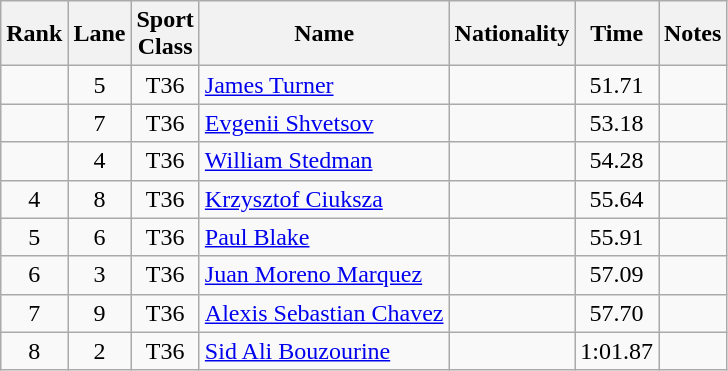<table class="wikitable sortable" style="text-align:center">
<tr>
<th>Rank</th>
<th>Lane</th>
<th>Sport<br>Class</th>
<th>Name</th>
<th>Nationality</th>
<th>Time</th>
<th>Notes</th>
</tr>
<tr>
<td></td>
<td>5</td>
<td>T36</td>
<td align="left"><a href='#'>James Turner</a></td>
<td align="left"></td>
<td>51.71</td>
<td></td>
</tr>
<tr>
<td></td>
<td>7</td>
<td>T36</td>
<td align="left"><a href='#'>Evgenii Shvetsov</a></td>
<td align="left"></td>
<td>53.18</td>
<td></td>
</tr>
<tr>
<td></td>
<td>4</td>
<td>T36</td>
<td align="left"><a href='#'>William Stedman</a></td>
<td align="left"></td>
<td>54.28</td>
<td></td>
</tr>
<tr>
<td>4</td>
<td>8</td>
<td>T36</td>
<td align="left"><a href='#'>Krzysztof Ciuksza</a></td>
<td align="left"></td>
<td>55.64</td>
<td></td>
</tr>
<tr>
<td>5</td>
<td>6</td>
<td>T36</td>
<td align="left"><a href='#'>Paul Blake</a></td>
<td align="left"></td>
<td>55.91</td>
<td></td>
</tr>
<tr>
<td>6</td>
<td>3</td>
<td>T36</td>
<td align="left"><a href='#'>Juan Moreno Marquez</a></td>
<td align="left"></td>
<td>57.09</td>
<td></td>
</tr>
<tr>
<td>7</td>
<td>9</td>
<td>T36</td>
<td align="left"><a href='#'>Alexis Sebastian Chavez</a></td>
<td align="left"></td>
<td>57.70</td>
<td></td>
</tr>
<tr>
<td>8</td>
<td>2</td>
<td>T36</td>
<td align="left"><a href='#'>Sid Ali Bouzourine</a></td>
<td align="left"></td>
<td>1:01.87</td>
<td></td>
</tr>
</table>
